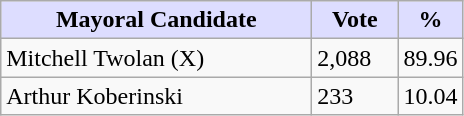<table class="wikitable">
<tr>
<th style="background:#ddf; width:200px;">Mayoral Candidate </th>
<th style="background:#ddf; width:50px;">Vote</th>
<th style="background:#ddf; width:30px;">%</th>
</tr>
<tr>
<td>Mitchell Twolan (X)</td>
<td>2,088</td>
<td>89.96</td>
</tr>
<tr>
<td>Arthur Koberinski</td>
<td>233</td>
<td>10.04</td>
</tr>
</table>
